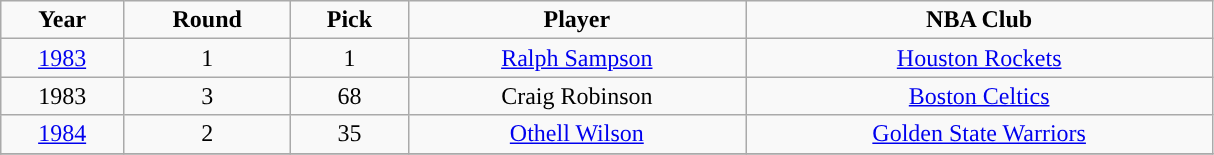<table class="wikitable" width="64%">
<tr align="center">
<td><strong>Year</strong></td>
<td><strong>Round</strong></td>
<td><strong>Pick</strong></td>
<td><strong>Player</strong></td>
<td><strong>NBA Club</strong></td>
</tr>
<tr align="center" bgcolor="">
<td><a href='#'>1983</a></td>
<td>1</td>
<td>1</td>
<td><a href='#'>Ralph Sampson</a></td>
<td><a href='#'>Houston Rockets</a></td>
</tr>
<tr align="center" bgcolor="">
<td>1983</td>
<td>3</td>
<td>68</td>
<td>Craig Robinson</td>
<td><a href='#'>Boston Celtics</a></td>
</tr>
<tr align="center" bgcolor="">
<td><a href='#'>1984</a></td>
<td>2</td>
<td>35</td>
<td><a href='#'>Othell Wilson</a></td>
<td><a href='#'>Golden State Warriors</a></td>
</tr>
<tr align="center" bgcolor="">
</tr>
</table>
